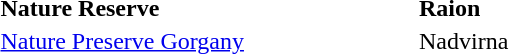<table class=toccolours>
<tr align=left>
<th style="width:275px;">Nature Reserve</th>
<th>Raion</th>
</tr>
<tr>
<td><a href='#'>Nature Preserve Gorgany</a></td>
<td>Nadvirna</td>
</tr>
</table>
